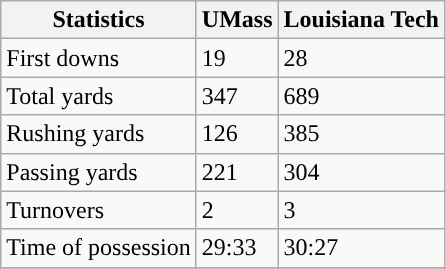<table class="wikitable" style="float: left;">
<tr>
<th>Statistics</th>
<th>UMass</th>
<th>Louisiana Tech</th>
</tr>
<tr>
<td>First downs</td>
<td>19</td>
<td>28</td>
</tr>
<tr>
<td>Total yards</td>
<td>347</td>
<td>689</td>
</tr>
<tr>
<td>Rushing yards</td>
<td>126</td>
<td>385</td>
</tr>
<tr>
<td>Passing yards</td>
<td>221</td>
<td>304</td>
</tr>
<tr>
<td>Turnovers</td>
<td>2</td>
<td>3</td>
</tr>
<tr>
<td>Time of possession</td>
<td>29:33</td>
<td>30:27</td>
</tr>
<tr>
</tr>
</table>
